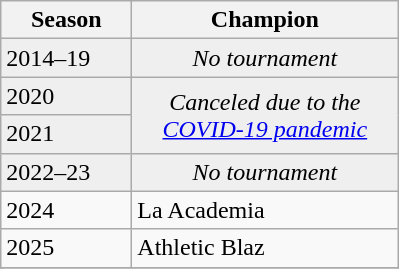<table class="wikitable sortable">
<tr>
<th width=80px>Season</th>
<th width=170px>Champion</th>
</tr>
<tr bgcolor=#efefef>
<td>2014–19</td>
<td colspan=1 align=center><em>No tournament</em></td>
</tr>
<tr bgcolor=#efefef>
<td>2020</td>
<td rowspan=2 colspan="1" align=center><em>Canceled due to the <a href='#'>COVID-19 pandemic</a></em></td>
</tr>
<tr bgcolor=#efefef>
<td>2021</td>
</tr>
<tr bgcolor=#efefef>
<td>2022–23</td>
<td colspan=1 align=center><em>No tournament</em></td>
</tr>
<tr>
<td>2024</td>
<td>La Academia</td>
</tr>
<tr>
<td>2025</td>
<td>Athletic Blaz</td>
</tr>
<tr>
</tr>
</table>
